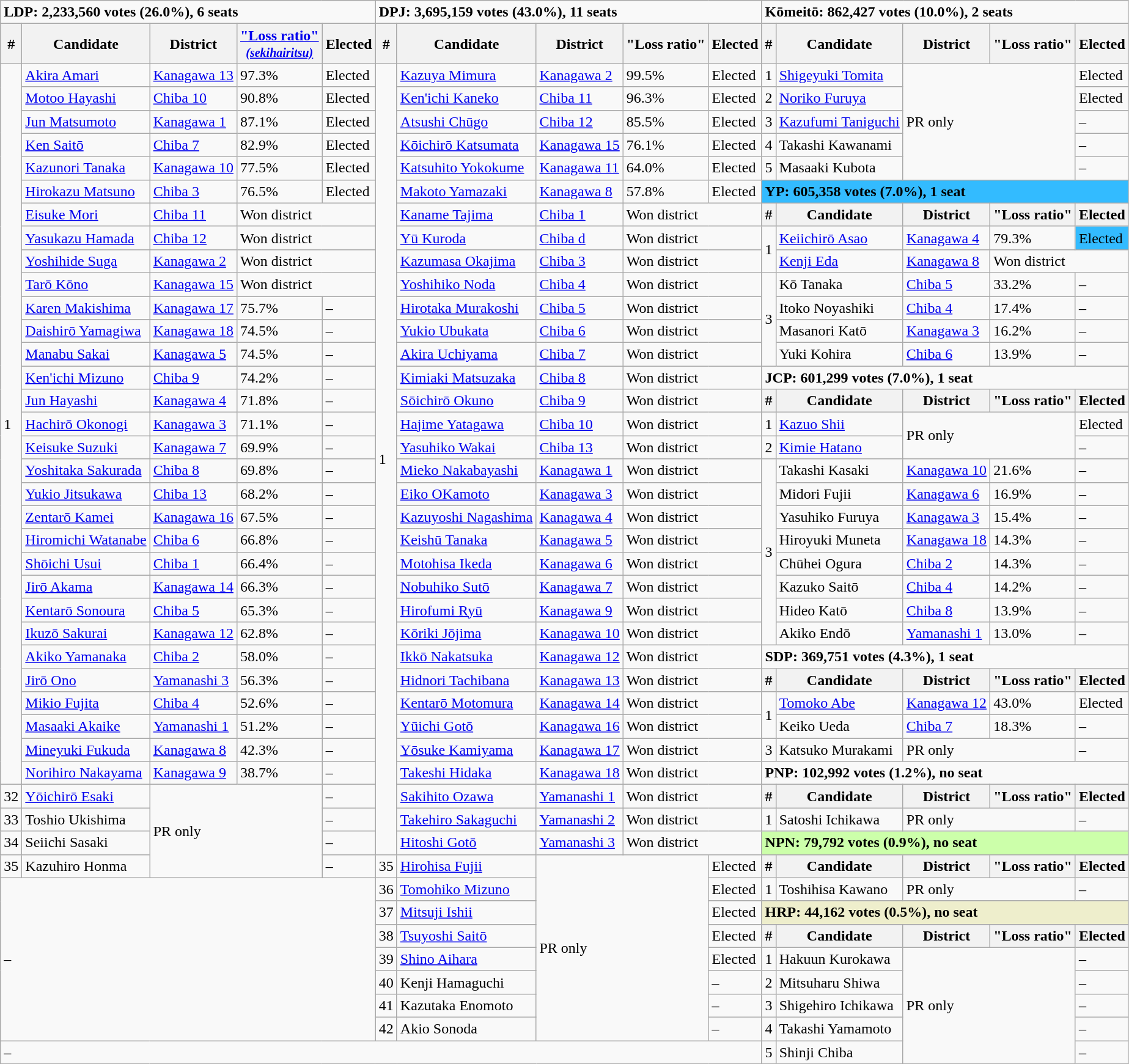<table class="wikitable">
<tr>
<td colspan="5" ><strong>LDP: 2,233,560 votes (26.0%), 6 seats</strong></td>
<td colspan="5" ><strong>DPJ: 3,695,159 votes (43.0%), 11 seats</strong></td>
<td colspan="5" ><strong>Kōmeitō: 862,427 votes (10.0%), 2 seats</strong></td>
</tr>
<tr>
<th>#</th>
<th>Candidate</th>
<th>District</th>
<th><a href='#'>"Loss ratio"<br><small><em>(sekihairitsu)</em></small></a></th>
<th>Elected</th>
<th>#</th>
<th>Candidate</th>
<th>District</th>
<th>"Loss ratio"</th>
<th>Elected</th>
<th>#</th>
<th>Candidate</th>
<th>District</th>
<th>"Loss ratio"</th>
<th>Elected</th>
</tr>
<tr>
<td rowspan="31">1</td>
<td><a href='#'>Akira Amari</a></td>
<td><a href='#'>Kanagawa 13</a></td>
<td>97.3%</td>
<td>Elected</td>
<td rowspan="34">1</td>
<td><a href='#'>Kazuya Mimura</a></td>
<td><a href='#'>Kanagawa 2</a></td>
<td>99.5%</td>
<td>Elected</td>
<td>1</td>
<td><a href='#'>Shigeyuki Tomita</a></td>
<td rowspan="5" colspan="2">PR only</td>
<td>Elected</td>
</tr>
<tr>
<td><a href='#'>Motoo Hayashi</a></td>
<td><a href='#'>Chiba 10</a></td>
<td>90.8%</td>
<td>Elected</td>
<td><a href='#'>Ken'ichi Kaneko</a></td>
<td><a href='#'>Chiba 11</a></td>
<td>96.3%</td>
<td>Elected</td>
<td>2</td>
<td><a href='#'>Noriko Furuya</a></td>
<td>Elected</td>
</tr>
<tr>
<td><a href='#'>Jun Matsumoto</a></td>
<td><a href='#'>Kanagawa 1</a></td>
<td>87.1%</td>
<td>Elected</td>
<td><a href='#'>Atsushi Chūgo</a></td>
<td><a href='#'>Chiba 12</a></td>
<td>85.5%</td>
<td>Elected</td>
<td>3</td>
<td><a href='#'>Kazufumi Taniguchi</a></td>
<td>–</td>
</tr>
<tr>
<td><a href='#'>Ken Saitō</a></td>
<td><a href='#'>Chiba 7</a></td>
<td>82.9%</td>
<td>Elected</td>
<td><a href='#'>Kōichirō Katsumata</a></td>
<td><a href='#'>Kanagawa 15</a></td>
<td>76.1%</td>
<td>Elected</td>
<td>4</td>
<td>Takashi Kawanami</td>
<td>–</td>
</tr>
<tr>
<td><a href='#'>Kazunori Tanaka</a></td>
<td><a href='#'>Kanagawa 10</a></td>
<td>77.5%</td>
<td>Elected</td>
<td><a href='#'>Katsuhito Yokokume</a></td>
<td><a href='#'>Kanagawa 11</a></td>
<td>64.0%</td>
<td>Elected</td>
<td>5</td>
<td>Masaaki Kubota</td>
<td>–</td>
</tr>
<tr>
<td><a href='#'>Hirokazu Matsuno</a></td>
<td><a href='#'>Chiba 3</a></td>
<td>76.5%</td>
<td>Elected</td>
<td><a href='#'>Makoto Yamazaki</a></td>
<td><a href='#'>Kanagawa 8</a></td>
<td>57.8%</td>
<td>Elected</td>
<td colspan="5" bgcolor="#3bf"><strong>YP: 605,358 votes (7.0%), 1 seat</strong></td>
</tr>
<tr>
<td><a href='#'>Eisuke Mori</a></td>
<td><a href='#'>Chiba 11</a></td>
<td colspan="2">Won district</td>
<td><a href='#'>Kaname Tajima</a></td>
<td><a href='#'>Chiba 1</a></td>
<td colspan="2">Won district</td>
<th>#</th>
<th>Candidate</th>
<th>District</th>
<th>"Loss ratio"</th>
<th>Elected</th>
</tr>
<tr>
<td><a href='#'>Yasukazu Hamada</a></td>
<td><a href='#'>Chiba 12</a></td>
<td colspan="2">Won district</td>
<td><a href='#'>Yū Kuroda</a></td>
<td><a href='#'>Chiba d</a></td>
<td colspan="2">Won district</td>
<td rowspan="2">1</td>
<td><a href='#'>Keiichirō Asao</a></td>
<td><a href='#'>Kanagawa 4</a></td>
<td>79.3%</td>
<td bgcolor="#3bf">Elected</td>
</tr>
<tr>
<td><a href='#'>Yoshihide Suga</a></td>
<td><a href='#'>Kanagawa 2</a></td>
<td colspan="2">Won district</td>
<td><a href='#'>Kazumasa Okajima</a></td>
<td><a href='#'>Chiba 3</a></td>
<td colspan="2">Won district</td>
<td><a href='#'>Kenji Eda</a></td>
<td><a href='#'>Kanagawa 8</a></td>
<td colspan="2">Won district</td>
</tr>
<tr>
<td><a href='#'>Tarō Kōno</a></td>
<td><a href='#'>Kanagawa 15</a></td>
<td colspan="2">Won district</td>
<td><a href='#'>Yoshihiko Noda</a></td>
<td><a href='#'>Chiba 4</a></td>
<td colspan="2">Won district</td>
<td rowspan="4">3</td>
<td>Kō Tanaka</td>
<td><a href='#'>Chiba 5</a></td>
<td>33.2%</td>
<td>–</td>
</tr>
<tr>
<td><a href='#'>Karen Makishima</a></td>
<td><a href='#'>Kanagawa 17</a></td>
<td>75.7%</td>
<td>–</td>
<td><a href='#'>Hirotaka Murakoshi</a></td>
<td><a href='#'>Chiba 5</a></td>
<td colspan="2">Won district</td>
<td>Itoko Noyashiki</td>
<td><a href='#'>Chiba 4</a></td>
<td>17.4%</td>
<td>–</td>
</tr>
<tr>
<td><a href='#'>Daishirō Yamagiwa</a></td>
<td><a href='#'>Kanagawa 18</a></td>
<td>74.5%</td>
<td>–</td>
<td><a href='#'>Yukio Ubukata</a></td>
<td><a href='#'>Chiba 6</a></td>
<td colspan="2">Won district</td>
<td>Masanori Katō</td>
<td><a href='#'>Kanagawa 3</a></td>
<td>16.2%</td>
<td>–</td>
</tr>
<tr>
<td><a href='#'>Manabu Sakai</a></td>
<td><a href='#'>Kanagawa 5</a></td>
<td>74.5%</td>
<td>–</td>
<td><a href='#'>Akira Uchiyama</a></td>
<td><a href='#'>Chiba 7</a></td>
<td colspan="2">Won district</td>
<td>Yuki Kohira</td>
<td><a href='#'>Chiba 6</a></td>
<td>13.9%</td>
<td>–</td>
</tr>
<tr>
<td><a href='#'>Ken'ichi Mizuno</a></td>
<td><a href='#'>Chiba 9</a></td>
<td>74.2%</td>
<td>–</td>
<td><a href='#'>Kimiaki Matsuzaka</a></td>
<td><a href='#'>Chiba 8</a></td>
<td colspan="2">Won district</td>
<td colspan="5" ><strong>JCP: 601,299 votes (7.0%), 1 seat</strong></td>
</tr>
<tr>
<td><a href='#'>Jun Hayashi</a></td>
<td><a href='#'>Kanagawa 4</a></td>
<td>71.8%</td>
<td>–</td>
<td><a href='#'>Sōichirō Okuno</a></td>
<td><a href='#'>Chiba 9</a></td>
<td colspan="2">Won district</td>
<th>#</th>
<th>Candidate</th>
<th>District</th>
<th>"Loss ratio"</th>
<th>Elected</th>
</tr>
<tr>
<td><a href='#'>Hachirō Okonogi</a></td>
<td><a href='#'>Kanagawa 3</a></td>
<td>71.1%</td>
<td>–</td>
<td><a href='#'>Hajime Yatagawa</a></td>
<td><a href='#'>Chiba 10</a></td>
<td colspan="2">Won district</td>
<td>1</td>
<td><a href='#'>Kazuo Shii</a></td>
<td rowspan="2" colspan="2">PR only</td>
<td>Elected</td>
</tr>
<tr>
<td><a href='#'>Keisuke Suzuki</a></td>
<td><a href='#'>Kanagawa 7</a></td>
<td>69.9%</td>
<td>–</td>
<td><a href='#'>Yasuhiko Wakai</a></td>
<td><a href='#'>Chiba 13</a></td>
<td colspan="2">Won district</td>
<td>2</td>
<td><a href='#'>Kimie Hatano</a></td>
<td>–</td>
</tr>
<tr>
<td><a href='#'>Yoshitaka Sakurada</a></td>
<td><a href='#'>Chiba 8</a></td>
<td>69.8%</td>
<td>–</td>
<td><a href='#'>Mieko Nakabayashi</a></td>
<td><a href='#'>Kanagawa 1</a></td>
<td colspan="2">Won district</td>
<td rowspan="8">3</td>
<td>Takashi Kasaki</td>
<td><a href='#'>Kanagawa 10</a></td>
<td>21.6%</td>
<td>–</td>
</tr>
<tr>
<td><a href='#'>Yukio Jitsukawa</a></td>
<td><a href='#'>Chiba 13</a></td>
<td>68.2%</td>
<td>–</td>
<td><a href='#'>Eiko OKamoto</a></td>
<td><a href='#'>Kanagawa 3</a></td>
<td colspan="2">Won district</td>
<td>Midori Fujii</td>
<td><a href='#'>Kanagawa 6</a></td>
<td>16.9%</td>
<td>–</td>
</tr>
<tr>
<td><a href='#'>Zentarō Kamei</a></td>
<td><a href='#'>Kanagawa 16</a></td>
<td>67.5%</td>
<td>–</td>
<td><a href='#'>Kazuyoshi Nagashima</a></td>
<td><a href='#'>Kanagawa 4</a></td>
<td colspan="2">Won district</td>
<td>Yasuhiko Furuya</td>
<td><a href='#'>Kanagawa 3</a></td>
<td>15.4%</td>
<td>–</td>
</tr>
<tr>
<td><a href='#'>Hiromichi Watanabe</a></td>
<td><a href='#'>Chiba 6</a></td>
<td>66.8%</td>
<td>–</td>
<td><a href='#'>Keishū Tanaka</a></td>
<td><a href='#'>Kanagawa 5</a></td>
<td colspan="2">Won district</td>
<td>Hiroyuki Muneta</td>
<td><a href='#'>Kanagawa 18</a></td>
<td>14.3%</td>
<td>–</td>
</tr>
<tr>
<td><a href='#'>Shōichi Usui</a></td>
<td><a href='#'>Chiba 1</a></td>
<td>66.4%</td>
<td>–</td>
<td><a href='#'>Motohisa Ikeda</a></td>
<td><a href='#'>Kanagawa 6</a></td>
<td colspan="2">Won district</td>
<td>Chūhei Ogura</td>
<td><a href='#'>Chiba 2</a></td>
<td>14.3%</td>
<td>–</td>
</tr>
<tr>
<td><a href='#'>Jirō Akama</a></td>
<td><a href='#'>Kanagawa 14</a></td>
<td>66.3%</td>
<td>–</td>
<td><a href='#'>Nobuhiko Sutō</a></td>
<td><a href='#'>Kanagawa 7</a></td>
<td colspan="2">Won district</td>
<td>Kazuko Saitō</td>
<td><a href='#'>Chiba 4</a></td>
<td>14.2%</td>
<td>–</td>
</tr>
<tr>
<td><a href='#'>Kentarō Sonoura</a></td>
<td><a href='#'>Chiba 5</a></td>
<td>65.3%</td>
<td>–</td>
<td><a href='#'>Hirofumi Ryū</a></td>
<td><a href='#'>Kanagawa 9</a></td>
<td colspan="2">Won district</td>
<td>Hideo Katō</td>
<td><a href='#'>Chiba 8</a></td>
<td>13.9%</td>
<td>–</td>
</tr>
<tr>
<td><a href='#'>Ikuzō Sakurai</a></td>
<td><a href='#'>Kanagawa 12</a></td>
<td>62.8%</td>
<td>–</td>
<td><a href='#'>Kōriki Jōjima</a></td>
<td><a href='#'>Kanagawa 10</a></td>
<td colspan="2">Won district</td>
<td>Akiko Endō</td>
<td><a href='#'>Yamanashi 1</a></td>
<td>13.0%</td>
<td>–</td>
</tr>
<tr>
<td><a href='#'>Akiko Yamanaka</a></td>
<td><a href='#'>Chiba 2</a></td>
<td>58.0%</td>
<td>–</td>
<td><a href='#'>Ikkō Nakatsuka</a></td>
<td><a href='#'>Kanagawa 12</a></td>
<td colspan="2">Won district</td>
<td colspan="5" ><strong>SDP: 369,751 votes (4.3%), 1 seat</strong></td>
</tr>
<tr>
<td><a href='#'>Jirō Ono</a></td>
<td><a href='#'>Yamanashi 3</a></td>
<td>56.3%</td>
<td>–</td>
<td><a href='#'>Hidnori Tachibana</a></td>
<td><a href='#'>Kanagawa 13</a></td>
<td colspan="2">Won district</td>
<th>#</th>
<th>Candidate</th>
<th>District</th>
<th>"Loss ratio"</th>
<th>Elected</th>
</tr>
<tr>
<td><a href='#'>Mikio Fujita</a></td>
<td><a href='#'>Chiba 4</a></td>
<td>52.6%</td>
<td>–</td>
<td><a href='#'>Kentarō Motomura</a></td>
<td><a href='#'>Kanagawa 14</a></td>
<td colspan="2">Won district</td>
<td rowspan="2">1</td>
<td><a href='#'>Tomoko Abe</a></td>
<td><a href='#'>Kanagawa 12</a></td>
<td>43.0%</td>
<td>Elected</td>
</tr>
<tr>
<td><a href='#'>Masaaki Akaike</a></td>
<td><a href='#'>Yamanashi 1</a></td>
<td>51.2%</td>
<td>–</td>
<td><a href='#'>Yūichi Gotō</a></td>
<td><a href='#'>Kanagawa 16</a></td>
<td colspan="2">Won district</td>
<td>Keiko Ueda</td>
<td><a href='#'>Chiba 7</a></td>
<td>18.3%</td>
<td>–</td>
</tr>
<tr>
<td><a href='#'>Mineyuki Fukuda</a></td>
<td><a href='#'>Kanagawa 8</a></td>
<td>42.3%</td>
<td>–</td>
<td><a href='#'>Yōsuke Kamiyama</a></td>
<td><a href='#'>Kanagawa 17</a></td>
<td colspan="2">Won district</td>
<td>3</td>
<td>Katsuko Murakami</td>
<td colspan="2">PR only</td>
<td>–</td>
</tr>
<tr>
<td><a href='#'>Norihiro Nakayama</a></td>
<td><a href='#'>Kanagawa 9</a></td>
<td>38.7%</td>
<td>–</td>
<td><a href='#'>Takeshi Hidaka</a></td>
<td><a href='#'>Kanagawa 18</a></td>
<td colspan="2">Won district</td>
<td colspan="5" ><strong>PNP: 102,992 votes (1.2%), no seat</strong></td>
</tr>
<tr>
<td>32</td>
<td><a href='#'>Yōichirō Esaki</a></td>
<td rowspan="4" colspan="2">PR only</td>
<td>–</td>
<td><a href='#'>Sakihito Ozawa</a></td>
<td><a href='#'>Yamanashi 1</a></td>
<td colspan="2">Won district</td>
<th>#</th>
<th>Candidate</th>
<th>District</th>
<th>"Loss ratio"</th>
<th>Elected</th>
</tr>
<tr>
<td>33</td>
<td>Toshio Ukishima</td>
<td>–</td>
<td><a href='#'>Takehiro Sakaguchi</a></td>
<td><a href='#'>Yamanashi 2</a></td>
<td colspan="2">Won district</td>
<td>1</td>
<td>Satoshi Ichikawa</td>
<td colspan="2">PR only</td>
<td>–</td>
</tr>
<tr>
<td>34</td>
<td>Seiichi Sasaki</td>
<td>–</td>
<td><a href='#'>Hitoshi Gotō</a></td>
<td><a href='#'>Yamanashi 3</a></td>
<td colspan="2">Won district</td>
<td colspan="5" bgcolor="#CCFFAA"><strong>NPN: 79,792 votes (0.9%), no seat</strong></td>
</tr>
<tr>
<td>35</td>
<td>Kazuhiro Honma</td>
<td>–</td>
<td>35</td>
<td><a href='#'>Hirohisa Fujii</a></td>
<td rowspan="8" colspan="2">PR only</td>
<td>Elected</td>
<th>#</th>
<th>Candidate</th>
<th>District</th>
<th>"Loss ratio"</th>
<th>Elected</th>
</tr>
<tr>
<td rowspan="7" colspan="5">–</td>
<td>36</td>
<td><a href='#'>Tomohiko Mizuno</a></td>
<td>Elected</td>
<td>1</td>
<td>Toshihisa Kawano</td>
<td colspan="2">PR only</td>
<td>–</td>
</tr>
<tr>
<td>37</td>
<td><a href='#'>Mitsuji Ishii</a></td>
<td>Elected</td>
<td colspan="5" bgcolor="#eec"><strong>HRP: 44,162 votes (0.5%), no seat</strong></td>
</tr>
<tr>
<td>38</td>
<td><a href='#'>Tsuyoshi Saitō</a></td>
<td>Elected</td>
<th>#</th>
<th>Candidate</th>
<th>District</th>
<th>"Loss ratio"</th>
<th>Elected</th>
</tr>
<tr>
<td>39</td>
<td><a href='#'>Shino Aihara</a></td>
<td>Elected</td>
<td>1</td>
<td>Hakuun Kurokawa</td>
<td rowspan="5" colspan="2">PR only</td>
<td>–</td>
</tr>
<tr>
<td>40</td>
<td>Kenji Hamaguchi</td>
<td>–</td>
<td>2</td>
<td>Mitsuharu Shiwa</td>
<td>–</td>
</tr>
<tr>
<td>41</td>
<td>Kazutaka Enomoto</td>
<td>–</td>
<td>3</td>
<td>Shigehiro Ichikawa</td>
<td>–</td>
</tr>
<tr>
<td>42</td>
<td>Akio Sonoda</td>
<td>–</td>
<td>4</td>
<td>Takashi Yamamoto</td>
<td>–</td>
</tr>
<tr>
<td colspan="10">–</td>
<td>5</td>
<td>Shinji Chiba</td>
<td>–</td>
</tr>
</table>
